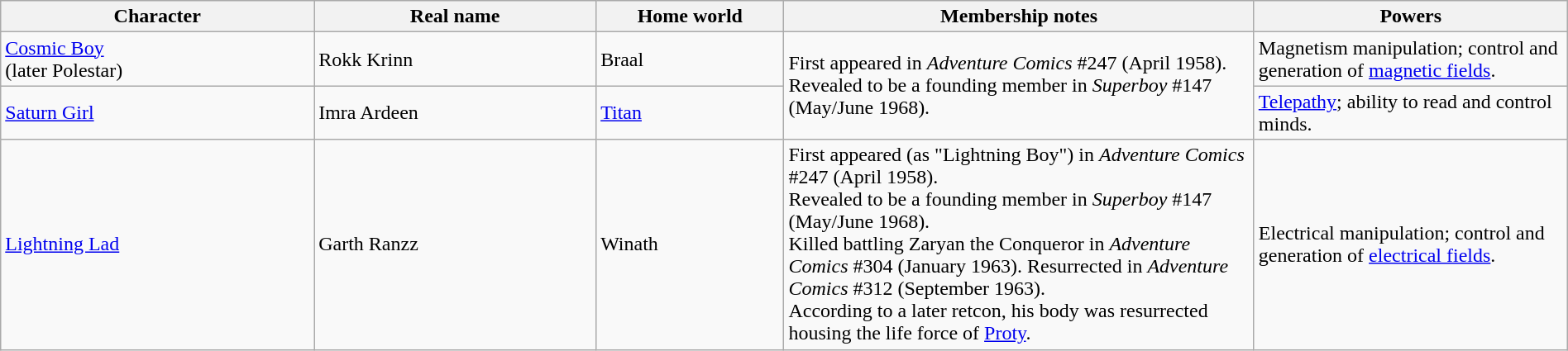<table class="wikitable" width=100%>
<tr>
<th width=20%>Character</th>
<th width=18%>Real name</th>
<th width=12%>Home world</th>
<th width=30%>Membership notes</th>
<th width=20%>Powers</th>
</tr>
<tr>
<td><a href='#'>Cosmic Boy</a><br>(later Polestar)</td>
<td>Rokk Krinn</td>
<td>Braal</td>
<td rowspan=2>First appeared in <em>Adventure Comics</em> #247 (April 1958).<br>Revealed to be a founding member in <em>Superboy</em> #147 (May/June 1968).</td>
<td>Magnetism manipulation; control and generation of <a href='#'>magnetic fields</a>.</td>
</tr>
<tr>
<td><a href='#'>Saturn Girl</a></td>
<td>Imra Ardeen</td>
<td><a href='#'>Titan</a></td>
<td><a href='#'>Telepathy</a>; ability to read and control minds.</td>
</tr>
<tr>
<td><a href='#'>Lightning Lad</a></td>
<td>Garth Ranzz</td>
<td>Winath</td>
<td>First appeared (as "Lightning Boy") in <em>Adventure Comics</em> #247 (April 1958).<br>Revealed to be a founding member in <em>Superboy</em> #147 (May/June 1968).<br>Killed battling Zaryan the Conqueror in <em>Adventure Comics</em> #304 (January 1963). Resurrected in <em>Adventure Comics</em> #312 (September 1963).<br>According to a later retcon, his body was resurrected housing the life force of <a href='#'>Proty</a>.</td>
<td>Electrical manipulation; control and generation of <a href='#'>electrical fields</a>.</td>
</tr>
</table>
